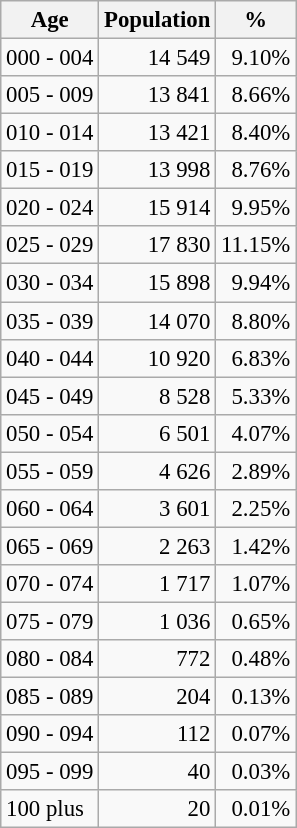<table class="wikitable" style="font-size: 95%; text-align: right">
<tr>
<th>Age</th>
<th>Population</th>
<th>%</th>
</tr>
<tr>
<td align=left>000 - 004</td>
<td>14 549</td>
<td>9.10%</td>
</tr>
<tr>
<td align=left>005 - 009</td>
<td>13 841</td>
<td>8.66%</td>
</tr>
<tr>
<td align=left>010 - 014</td>
<td>13 421</td>
<td>8.40%</td>
</tr>
<tr>
<td align=left>015 - 019</td>
<td>13 998</td>
<td>8.76%</td>
</tr>
<tr>
<td align=left>020 - 024</td>
<td>15 914</td>
<td>9.95%</td>
</tr>
<tr>
<td align=left>025 - 029</td>
<td>17 830</td>
<td>11.15%</td>
</tr>
<tr>
<td align=left>030 - 034</td>
<td>15 898</td>
<td>9.94%</td>
</tr>
<tr>
<td align=left>035 - 039</td>
<td>14 070</td>
<td>8.80%</td>
</tr>
<tr>
<td align=left>040 - 044</td>
<td>10 920</td>
<td>6.83%</td>
</tr>
<tr>
<td align=left>045 - 049</td>
<td>8 528</td>
<td>5.33%</td>
</tr>
<tr>
<td align=left>050 - 054</td>
<td>6 501</td>
<td>4.07%</td>
</tr>
<tr>
<td align=left>055 - 059</td>
<td>4 626</td>
<td>2.89%</td>
</tr>
<tr>
<td align=left>060 - 064</td>
<td>3 601</td>
<td>2.25%</td>
</tr>
<tr>
<td align=left>065 - 069</td>
<td>2 263</td>
<td>1.42%</td>
</tr>
<tr>
<td align=left>070 - 074</td>
<td>1 717</td>
<td>1.07%</td>
</tr>
<tr>
<td align=left>075 - 079</td>
<td>1 036</td>
<td>0.65%</td>
</tr>
<tr>
<td align=left>080 - 084</td>
<td>772</td>
<td>0.48%</td>
</tr>
<tr>
<td align=left>085 - 089</td>
<td>204</td>
<td>0.13%</td>
</tr>
<tr>
<td align=left>090 - 094</td>
<td>112</td>
<td>0.07%</td>
</tr>
<tr>
<td align=left>095 - 099</td>
<td>40</td>
<td>0.03%</td>
</tr>
<tr>
<td align=left>100 plus</td>
<td>20</td>
<td>0.01%</td>
</tr>
</table>
